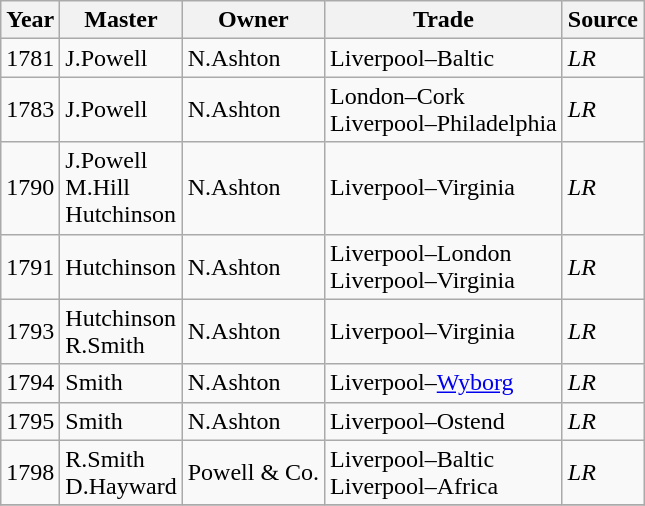<table class=" wikitable">
<tr>
<th>Year</th>
<th>Master</th>
<th>Owner</th>
<th>Trade</th>
<th>Source</th>
</tr>
<tr>
<td>1781</td>
<td>J.Powell</td>
<td>N.Ashton</td>
<td>Liverpool–Baltic</td>
<td><em>LR</em></td>
</tr>
<tr>
<td>1783</td>
<td>J.Powell</td>
<td>N.Ashton</td>
<td>London–Cork<br>Liverpool–Philadelphia</td>
<td><em>LR</em></td>
</tr>
<tr>
<td>1790</td>
<td>J.Powell<br>M.Hill<br>Hutchinson</td>
<td>N.Ashton</td>
<td>Liverpool–Virginia</td>
<td><em>LR</em></td>
</tr>
<tr>
<td>1791</td>
<td>Hutchinson</td>
<td>N.Ashton</td>
<td>Liverpool–London<br>Liverpool–Virginia</td>
<td><em>LR</em></td>
</tr>
<tr>
<td>1793</td>
<td>Hutchinson<br>R.Smith</td>
<td>N.Ashton</td>
<td>Liverpool–Virginia</td>
<td><em>LR</em></td>
</tr>
<tr>
<td>1794</td>
<td>Smith</td>
<td>N.Ashton</td>
<td>Liverpool–<a href='#'>Wyborg</a></td>
<td><em>LR</em></td>
</tr>
<tr>
<td>1795</td>
<td>Smith</td>
<td>N.Ashton</td>
<td>Liverpool–Ostend</td>
<td><em>LR</em></td>
</tr>
<tr>
<td>1798</td>
<td>R.Smith<br>D.Hayward</td>
<td>Powell & Co.</td>
<td>Liverpool–Baltic<br>Liverpool–Africa</td>
<td><em>LR</em></td>
</tr>
<tr>
</tr>
</table>
